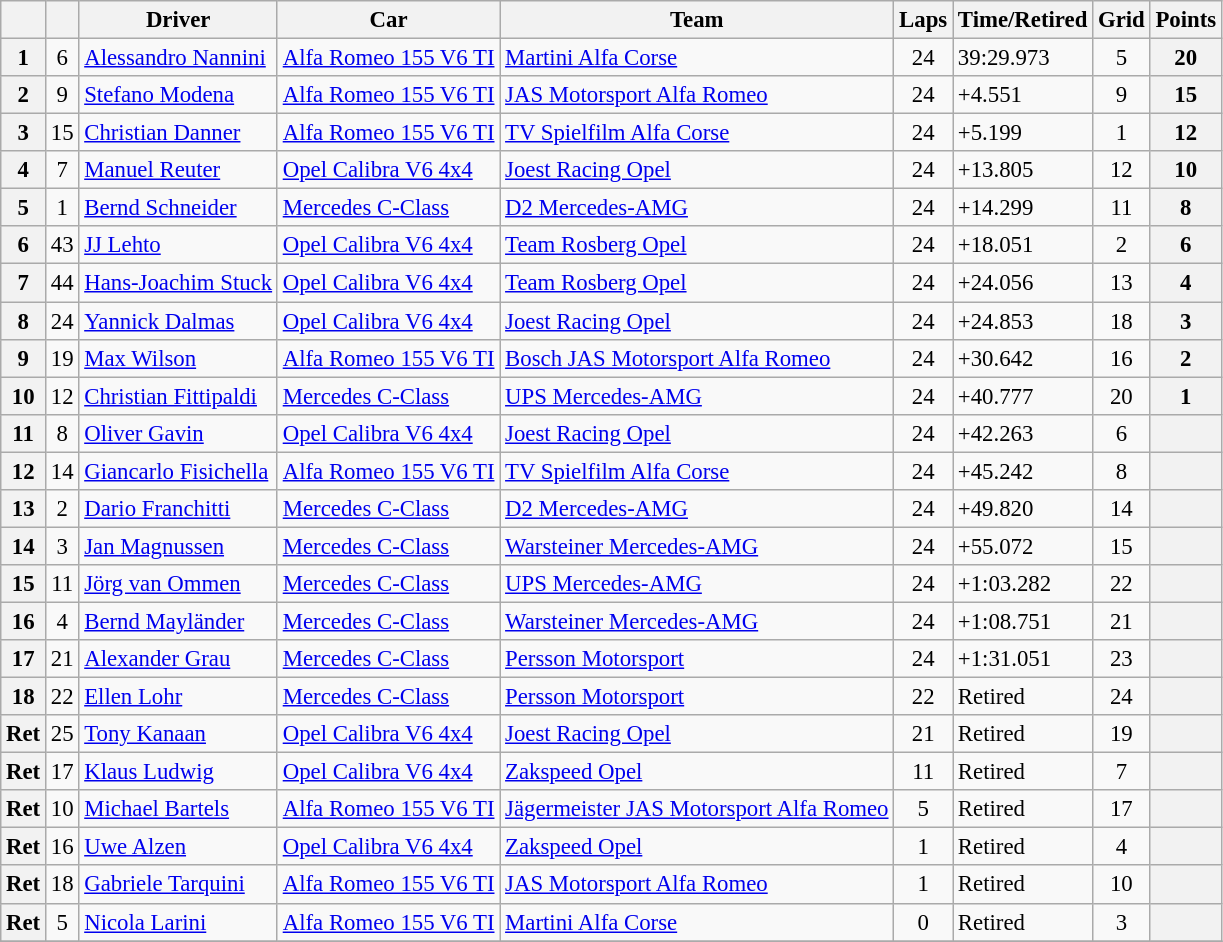<table class="wikitable sortable" style="font-size:95%">
<tr>
<th></th>
<th></th>
<th>Driver</th>
<th>Car</th>
<th>Team</th>
<th>Laps</th>
<th>Time/Retired</th>
<th>Grid</th>
<th>Points</th>
</tr>
<tr>
<th>1</th>
<td align=center>6</td>
<td> <a href='#'>Alessandro Nannini</a></td>
<td><a href='#'>Alfa Romeo 155 V6 TI</a></td>
<td> <a href='#'>Martini Alfa Corse</a></td>
<td align=center>24</td>
<td>39:29.973</td>
<td align=center>5</td>
<th>20</th>
</tr>
<tr>
<th>2</th>
<td align=center>9</td>
<td> <a href='#'>Stefano Modena</a></td>
<td><a href='#'>Alfa Romeo 155 V6 TI</a></td>
<td> <a href='#'>JAS Motorsport Alfa Romeo</a></td>
<td align=center>24</td>
<td>+4.551</td>
<td align=center>9</td>
<th>15</th>
</tr>
<tr>
<th>3</th>
<td align=center>15</td>
<td> <a href='#'>Christian Danner</a></td>
<td><a href='#'>Alfa Romeo 155 V6 TI</a></td>
<td> <a href='#'>TV Spielfilm Alfa Corse</a></td>
<td align=center>24</td>
<td>+5.199</td>
<td align=center>1</td>
<th>12</th>
</tr>
<tr>
<th>4</th>
<td align=center>7</td>
<td> <a href='#'>Manuel Reuter</a></td>
<td><a href='#'>Opel Calibra V6 4x4</a></td>
<td> <a href='#'>Joest Racing Opel</a></td>
<td align=center>24</td>
<td>+13.805</td>
<td align=center>12</td>
<th>10</th>
</tr>
<tr>
<th>5</th>
<td align=center>1</td>
<td> <a href='#'>Bernd Schneider</a></td>
<td><a href='#'>Mercedes C-Class</a></td>
<td> <a href='#'>D2 Mercedes-AMG</a></td>
<td align=center>24</td>
<td>+14.299</td>
<td align=center>11</td>
<th>8</th>
</tr>
<tr>
<th>6</th>
<td align=center>43</td>
<td> <a href='#'>JJ Lehto</a></td>
<td><a href='#'>Opel Calibra V6 4x4</a></td>
<td> <a href='#'>Team Rosberg Opel</a></td>
<td align=center>24</td>
<td>+18.051</td>
<td align=center>2</td>
<th>6</th>
</tr>
<tr>
<th>7</th>
<td align=center>44</td>
<td> <a href='#'>Hans-Joachim Stuck</a></td>
<td><a href='#'>Opel Calibra V6 4x4</a></td>
<td> <a href='#'>Team Rosberg Opel</a></td>
<td align=center>24</td>
<td>+24.056</td>
<td align=center>13</td>
<th>4</th>
</tr>
<tr>
<th>8</th>
<td align=center>24</td>
<td> <a href='#'>Yannick Dalmas</a></td>
<td><a href='#'>Opel Calibra V6 4x4</a></td>
<td> <a href='#'>Joest Racing Opel</a></td>
<td align=center>24</td>
<td>+24.853</td>
<td align=center>18</td>
<th>3</th>
</tr>
<tr>
<th>9</th>
<td align=center>19</td>
<td> <a href='#'>Max Wilson</a></td>
<td><a href='#'>Alfa Romeo 155 V6 TI</a></td>
<td> <a href='#'>Bosch JAS Motorsport Alfa Romeo</a></td>
<td align=center>24</td>
<td>+30.642</td>
<td align=center>16</td>
<th>2</th>
</tr>
<tr>
<th>10</th>
<td align=center>12</td>
<td> <a href='#'>Christian Fittipaldi</a></td>
<td><a href='#'>Mercedes C-Class</a></td>
<td> <a href='#'>UPS Mercedes-AMG</a></td>
<td align=center>24</td>
<td>+40.777</td>
<td align=center>20</td>
<th>1</th>
</tr>
<tr>
<th>11</th>
<td align=center>8</td>
<td> <a href='#'>Oliver Gavin</a></td>
<td><a href='#'>Opel Calibra V6 4x4</a></td>
<td> <a href='#'>Joest Racing Opel</a></td>
<td align=center>24</td>
<td>+42.263</td>
<td align=center>6</td>
<th></th>
</tr>
<tr>
<th>12</th>
<td align=center>14</td>
<td> <a href='#'>Giancarlo Fisichella</a></td>
<td><a href='#'>Alfa Romeo 155 V6 TI</a></td>
<td> <a href='#'>TV Spielfilm Alfa Corse</a></td>
<td align=center>24</td>
<td>+45.242</td>
<td align=center>8</td>
<th></th>
</tr>
<tr>
<th>13</th>
<td align=center>2</td>
<td> <a href='#'>Dario Franchitti</a></td>
<td><a href='#'>Mercedes C-Class</a></td>
<td> <a href='#'>D2 Mercedes-AMG</a></td>
<td align=center>24</td>
<td>+49.820</td>
<td align=center>14</td>
<th></th>
</tr>
<tr>
<th>14</th>
<td align=center>3</td>
<td> <a href='#'>Jan Magnussen</a></td>
<td><a href='#'>Mercedes C-Class</a></td>
<td> <a href='#'>Warsteiner Mercedes-AMG</a></td>
<td align=center>24</td>
<td>+55.072</td>
<td align=center>15</td>
<th></th>
</tr>
<tr>
<th>15</th>
<td align=center>11</td>
<td> <a href='#'>Jörg van Ommen</a></td>
<td><a href='#'>Mercedes C-Class</a></td>
<td> <a href='#'>UPS Mercedes-AMG</a></td>
<td align=center>24</td>
<td>+1:03.282</td>
<td align=center>22</td>
<th></th>
</tr>
<tr>
<th>16</th>
<td align=center>4</td>
<td> <a href='#'>Bernd Mayländer</a></td>
<td><a href='#'>Mercedes C-Class</a></td>
<td> <a href='#'>Warsteiner Mercedes-AMG</a></td>
<td align=center>24</td>
<td>+1:08.751</td>
<td align=center>21</td>
<th></th>
</tr>
<tr>
<th>17</th>
<td align=center>21</td>
<td> <a href='#'>Alexander Grau</a></td>
<td><a href='#'>Mercedes C-Class</a></td>
<td> <a href='#'>Persson Motorsport</a></td>
<td align=center>24</td>
<td>+1:31.051</td>
<td align=center>23</td>
<th></th>
</tr>
<tr>
<th>18</th>
<td align=center>22</td>
<td> <a href='#'>Ellen Lohr</a></td>
<td><a href='#'>Mercedes C-Class</a></td>
<td> <a href='#'>Persson Motorsport</a></td>
<td align=center>22</td>
<td>Retired</td>
<td align=center>24</td>
<th></th>
</tr>
<tr>
<th>Ret</th>
<td align=center>25</td>
<td> <a href='#'>Tony Kanaan</a></td>
<td><a href='#'>Opel Calibra V6 4x4</a></td>
<td> <a href='#'>Joest Racing Opel</a></td>
<td align=center>21</td>
<td>Retired</td>
<td align=center>19</td>
<th></th>
</tr>
<tr>
<th>Ret</th>
<td align=center>17</td>
<td> <a href='#'>Klaus Ludwig</a></td>
<td><a href='#'>Opel Calibra V6 4x4</a></td>
<td> <a href='#'>Zakspeed Opel</a></td>
<td align=center>11</td>
<td>Retired</td>
<td align=center>7</td>
<th></th>
</tr>
<tr>
<th>Ret</th>
<td align=center>10</td>
<td> <a href='#'>Michael Bartels</a></td>
<td><a href='#'>Alfa Romeo 155 V6 TI</a></td>
<td> <a href='#'>Jägermeister JAS Motorsport Alfa Romeo</a></td>
<td align=center>5</td>
<td>Retired</td>
<td align=center>17</td>
<th></th>
</tr>
<tr>
<th>Ret</th>
<td align=center>16</td>
<td> <a href='#'>Uwe Alzen</a></td>
<td><a href='#'>Opel Calibra V6 4x4</a></td>
<td> <a href='#'>Zakspeed Opel</a></td>
<td align=center>1</td>
<td>Retired</td>
<td align=center>4</td>
<th></th>
</tr>
<tr>
<th>Ret</th>
<td align=center>18</td>
<td> <a href='#'>Gabriele Tarquini</a></td>
<td><a href='#'>Alfa Romeo 155 V6 TI</a></td>
<td> <a href='#'>JAS Motorsport Alfa Romeo</a></td>
<td align=center>1</td>
<td>Retired</td>
<td align=center>10</td>
<th></th>
</tr>
<tr>
<th>Ret</th>
<td align=center>5</td>
<td> <a href='#'>Nicola Larini</a></td>
<td><a href='#'>Alfa Romeo 155 V6 TI</a></td>
<td> <a href='#'>Martini Alfa Corse</a></td>
<td align=center>0</td>
<td>Retired</td>
<td align=center>3</td>
<th></th>
</tr>
<tr>
</tr>
</table>
